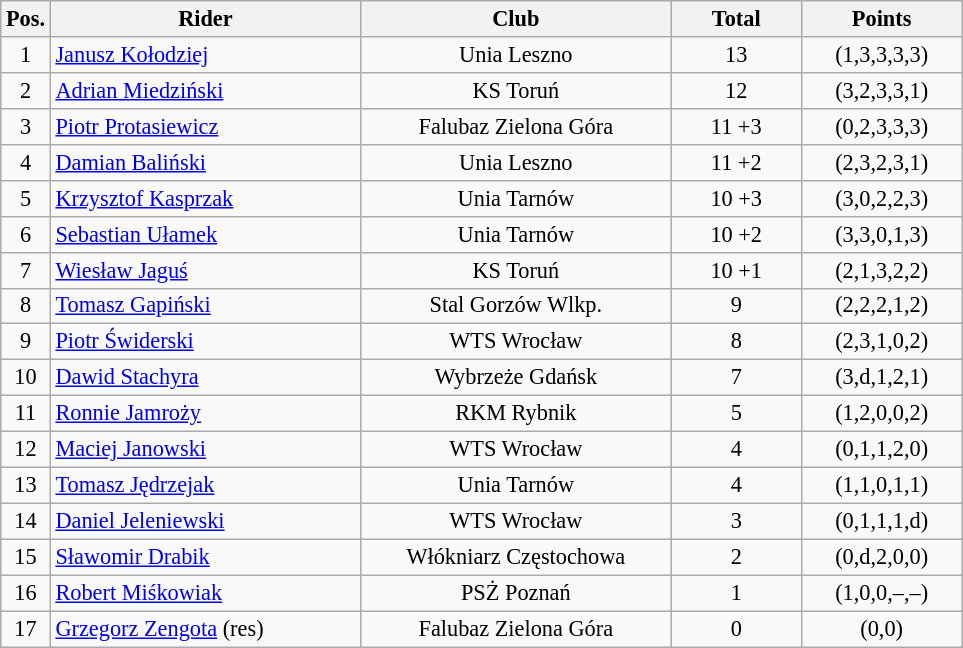<table class=wikitable style="font-size:93%;">
<tr>
<th width=25px>Pos.</th>
<th width=200px>Rider</th>
<th width=200px>Club</th>
<th width=80px>Total</th>
<th width=100px>Points</th>
</tr>
<tr align=center>
<td>1</td>
<td align=left><a href='#'>Janusz Kołodziej</a></td>
<td>Unia Leszno</td>
<td>13</td>
<td>(1,3,3,3,3)</td>
</tr>
<tr align=center>
<td>2</td>
<td align=left><a href='#'>Adrian Miedziński</a></td>
<td>KS Toruń</td>
<td>12</td>
<td>(3,2,3,3,1)</td>
</tr>
<tr align=center>
<td>3</td>
<td align=left><a href='#'>Piotr Protasiewicz</a></td>
<td>Falubaz Zielona Góra</td>
<td>11 +3</td>
<td>(0,2,3,3,3)</td>
</tr>
<tr align=center>
<td>4</td>
<td align=left><a href='#'>Damian Baliński</a></td>
<td>Unia Leszno</td>
<td>11 +2</td>
<td>(2,3,2,3,1)</td>
</tr>
<tr align=center>
<td>5</td>
<td align=left><a href='#'>Krzysztof Kasprzak</a></td>
<td>Unia Tarnów</td>
<td>10 +3</td>
<td>(3,0,2,2,3)</td>
</tr>
<tr align=center>
<td>6</td>
<td align=left><a href='#'>Sebastian Ułamek</a></td>
<td>Unia Tarnów</td>
<td>10 +2</td>
<td>(3,3,0,1,3)</td>
</tr>
<tr align=center>
<td>7</td>
<td align=left><a href='#'>Wiesław Jaguś</a></td>
<td>KS Toruń</td>
<td>10 +1</td>
<td>(2,1,3,2,2)</td>
</tr>
<tr align=center>
<td>8</td>
<td align=left><a href='#'>Tomasz Gapiński</a></td>
<td>Stal Gorzów Wlkp.</td>
<td>9</td>
<td>(2,2,2,1,2)</td>
</tr>
<tr align=center>
<td>9</td>
<td align=left><a href='#'>Piotr Świderski</a></td>
<td>WTS Wrocław</td>
<td>8</td>
<td>(2,3,1,0,2)</td>
</tr>
<tr align=center>
<td>10</td>
<td align=left><a href='#'>Dawid Stachyra</a></td>
<td>Wybrzeże Gdańsk</td>
<td>7</td>
<td>(3,d,1,2,1)</td>
</tr>
<tr align=center>
<td>11</td>
<td align=left><a href='#'>Ronnie Jamroży</a></td>
<td>RKM Rybnik</td>
<td>5</td>
<td>(1,2,0,0,2)</td>
</tr>
<tr align=center>
<td>12</td>
<td align=left><a href='#'>Maciej Janowski</a></td>
<td>WTS Wrocław</td>
<td>4</td>
<td>(0,1,1,2,0)</td>
</tr>
<tr align=center>
<td>13</td>
<td align=left><a href='#'>Tomasz Jędrzejak</a></td>
<td>Unia Tarnów</td>
<td>4</td>
<td>(1,1,0,1,1)</td>
</tr>
<tr align=center>
<td>14</td>
<td align=left><a href='#'>Daniel Jeleniewski</a></td>
<td>WTS Wrocław</td>
<td>3</td>
<td>(0,1,1,1,d)</td>
</tr>
<tr align=center>
<td>15</td>
<td align=left><a href='#'>Sławomir Drabik</a></td>
<td>Włókniarz Częstochowa</td>
<td>2</td>
<td>(0,d,2,0,0)</td>
</tr>
<tr align=center>
<td>16</td>
<td align=left><a href='#'>Robert Miśkowiak</a></td>
<td>PSŻ Poznań</td>
<td>1</td>
<td>(1,0,0,–,–)</td>
</tr>
<tr align=center>
<td>17</td>
<td align=left><a href='#'>Grzegorz Zengota</a> (res)</td>
<td>Falubaz Zielona Góra</td>
<td>0</td>
<td>(0,0)</td>
</tr>
</table>
